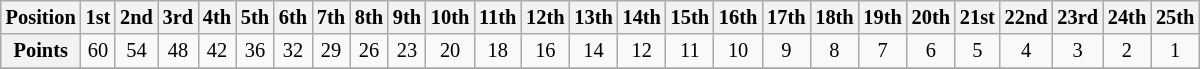<table class="wikitable" style="font-size:85%; text-align:center">
<tr style="background:#f9f9f9">
<th valign="middle">Position</th>
<th>1st</th>
<th>2nd</th>
<th>3rd</th>
<th>4th</th>
<th>5th</th>
<th>6th</th>
<th>7th</th>
<th>8th</th>
<th>9th</th>
<th>10th</th>
<th>11th</th>
<th>12th</th>
<th>13th</th>
<th>14th</th>
<th>15th</th>
<th>16th</th>
<th>17th</th>
<th>18th</th>
<th>19th</th>
<th>20th</th>
<th>21st</th>
<th>22nd</th>
<th>23rd</th>
<th>24th</th>
<th>25th</th>
</tr>
<tr>
<th valign="middle">Points</th>
<td>60</td>
<td>54</td>
<td>48</td>
<td>42</td>
<td>36</td>
<td>32</td>
<td>29</td>
<td>26</td>
<td>23</td>
<td>20</td>
<td>18</td>
<td>16</td>
<td>14</td>
<td>12</td>
<td>11</td>
<td>10</td>
<td>9</td>
<td>8</td>
<td>7</td>
<td>6</td>
<td>5</td>
<td>4</td>
<td>3</td>
<td>2</td>
<td>1</td>
</tr>
<tr>
</tr>
</table>
